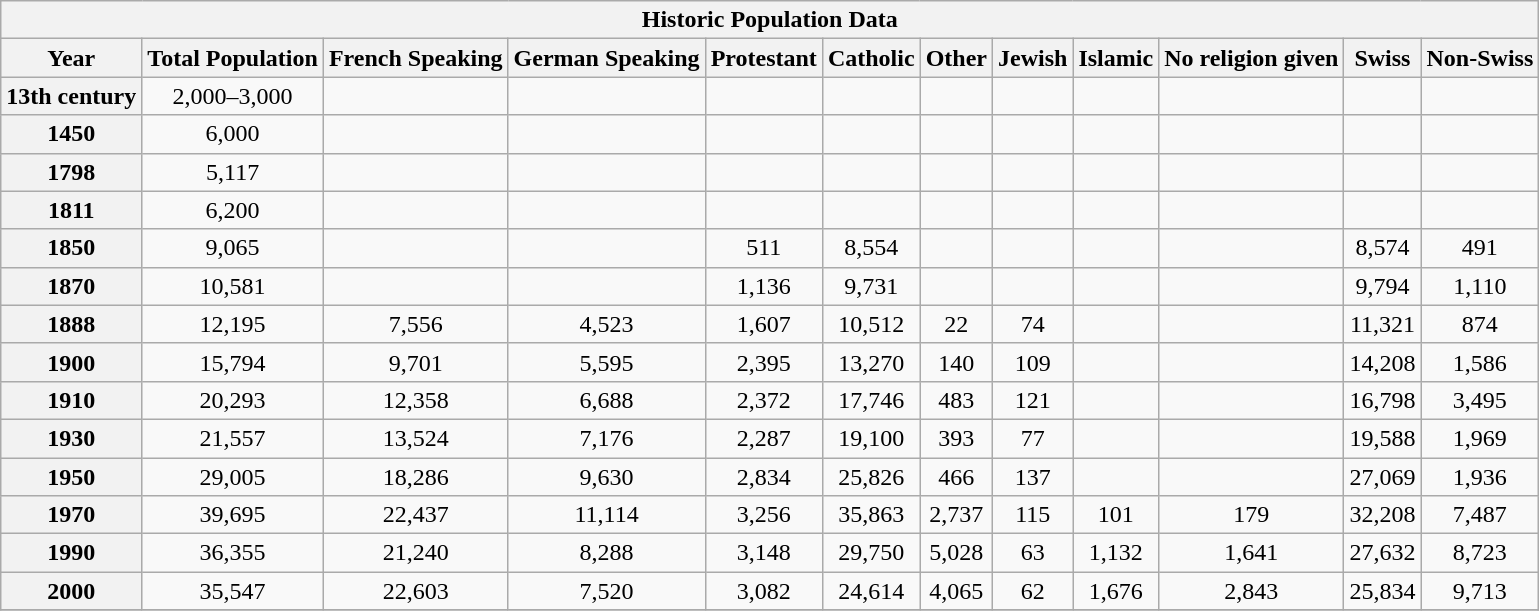<table class="wikitable collapsible collapsed">
<tr>
<th colspan="12">Historic Population Data</th>
</tr>
<tr>
<th>Year</th>
<th>Total Population</th>
<th>French Speaking</th>
<th>German Speaking</th>
<th>Protestant</th>
<th>Catholic</th>
<th>Other</th>
<th>Jewish</th>
<th>Islamic</th>
<th>No religion given</th>
<th>Swiss</th>
<th>Non-Swiss</th>
</tr>
<tr>
<th scope="row">13th century</th>
<td align="center">2,000–3,000</td>
<td></td>
<td></td>
<td></td>
<td></td>
<td></td>
<td></td>
<td></td>
<td></td>
<td></td>
<td></td>
</tr>
<tr>
<th scope="row">1450</th>
<td align="center">6,000</td>
<td></td>
<td></td>
<td></td>
<td></td>
<td></td>
<td></td>
<td></td>
<td></td>
<td></td>
<td></td>
</tr>
<tr>
<th scope="row">1798</th>
<td align="center">5,117</td>
<td></td>
<td></td>
<td></td>
<td></td>
<td></td>
<td></td>
<td></td>
<td></td>
<td></td>
<td></td>
</tr>
<tr>
<th scope="row">1811</th>
<td align="center">6,200</td>
<td></td>
<td></td>
<td></td>
<td></td>
<td></td>
<td></td>
<td></td>
<td></td>
<td></td>
<td></td>
</tr>
<tr>
<th scope="row">1850</th>
<td align="center">9,065</td>
<td align="center"></td>
<td align="center"></td>
<td align="center">511</td>
<td align="center">8,554</td>
<td align="center"></td>
<td align="center"></td>
<td align="center"></td>
<td align="center"></td>
<td align="center">8,574</td>
<td align="center">491</td>
</tr>
<tr>
<th scope="row">1870</th>
<td align="center">10,581</td>
<td align="center"></td>
<td align="center"></td>
<td align="center">1,136</td>
<td align="center">9,731</td>
<td align="center"></td>
<td align="center"></td>
<td align="center"></td>
<td align="center"></td>
<td align="center">9,794</td>
<td align="center">1,110</td>
</tr>
<tr>
<th scope="row">1888</th>
<td align="center">12,195</td>
<td align="center">7,556</td>
<td align="center">4,523</td>
<td align="center">1,607</td>
<td align="center">10,512</td>
<td align="center">22</td>
<td align="center">74</td>
<td align="center"></td>
<td align="center"></td>
<td align="center">11,321</td>
<td align="center">874</td>
</tr>
<tr>
<th scope="row">1900</th>
<td align="center">15,794</td>
<td align="center">9,701</td>
<td align="center">5,595</td>
<td align="center">2,395</td>
<td align="center">13,270</td>
<td align="center">140</td>
<td align="center">109</td>
<td align="center"></td>
<td align="center"></td>
<td align="center">14,208</td>
<td align="center">1,586</td>
</tr>
<tr>
<th scope="row">1910</th>
<td align="center">20,293</td>
<td align="center">12,358</td>
<td align="center">6,688</td>
<td align="center">2,372</td>
<td align="center">17,746</td>
<td align="center">483</td>
<td align="center">121</td>
<td align="center"></td>
<td align="center"></td>
<td align="center">16,798</td>
<td align="center">3,495</td>
</tr>
<tr>
<th scope="row">1930</th>
<td align="center">21,557</td>
<td align="center">13,524</td>
<td align="center">7,176</td>
<td align="center">2,287</td>
<td align="center">19,100</td>
<td align="center">393</td>
<td align="center">77</td>
<td align="center"></td>
<td align="center"></td>
<td align="center">19,588</td>
<td align="center">1,969</td>
</tr>
<tr>
<th scope="row">1950</th>
<td align="center">29,005</td>
<td align="center">18,286</td>
<td align="center">9,630</td>
<td align="center">2,834</td>
<td align="center">25,826</td>
<td align="center">466</td>
<td align="center">137</td>
<td align="center"></td>
<td align="center"></td>
<td align="center">27,069</td>
<td align="center">1,936</td>
</tr>
<tr>
<th scope="row">1970</th>
<td align="center">39,695</td>
<td align="center">22,437</td>
<td align="center">11,114</td>
<td align="center">3,256</td>
<td align="center">35,863</td>
<td align="center">2,737</td>
<td align="center">115</td>
<td align="center">101</td>
<td align="center">179</td>
<td align="center">32,208</td>
<td align="center">7,487</td>
</tr>
<tr>
<th scope="row">1990</th>
<td align="center">36,355</td>
<td align="center">21,240</td>
<td align="center">8,288</td>
<td align="center">3,148</td>
<td align="center">29,750</td>
<td align="center">5,028</td>
<td align="center">63</td>
<td align="center">1,132</td>
<td align="center">1,641</td>
<td align="center">27,632</td>
<td align="center">8,723</td>
</tr>
<tr>
<th scope="row">2000</th>
<td align="center">35,547</td>
<td align="center">22,603</td>
<td align="center">7,520</td>
<td align="center">3,082</td>
<td align="center">24,614</td>
<td align="center">4,065</td>
<td align="center">62</td>
<td align="center">1,676</td>
<td align="center">2,843</td>
<td align="center">25,834</td>
<td align="center">9,713</td>
</tr>
<tr>
</tr>
</table>
